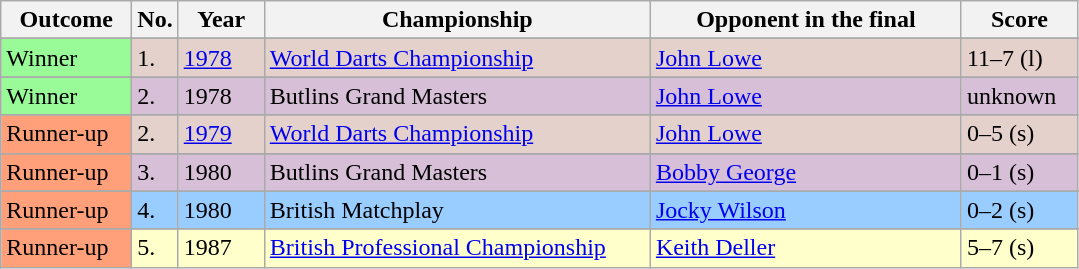<table class="wikitable">
<tr>
<th width="80">Outcome</th>
<th width="20">No.</th>
<th width="50">Year</th>
<th style="width:250px;">Championship</th>
<th style="width:200px;">Opponent in the final</th>
<th width="70">Score</th>
</tr>
<tr>
</tr>
<tr style="background:#e5d1cb;">
<td style="background:#98FB98;">Winner</td>
<td>1.</td>
<td><a href='#'>1978</a></td>
<td><a href='#'>World Darts Championship</a></td>
<td> <a href='#'>John Lowe</a></td>
<td>11–7 (l)</td>
</tr>
<tr>
</tr>
<tr style="background:thistle">
<td style="background:#98FB98;">Winner</td>
<td>2.</td>
<td>1978</td>
<td>Butlins Grand Masters</td>
<td> <a href='#'>John Lowe</a></td>
<td>unknown</td>
</tr>
<tr>
</tr>
<tr style="background:#e5d1cb;">
<td style="background:#ffa07a;">Runner-up</td>
<td>2.</td>
<td><a href='#'>1979</a></td>
<td><a href='#'>World Darts Championship</a></td>
<td> <a href='#'>John Lowe</a></td>
<td>0–5 (s)</td>
</tr>
<tr>
</tr>
<tr style="background:thistle">
<td style="background:#ffa07a;">Runner-up</td>
<td>3.</td>
<td>1980</td>
<td>Butlins Grand Masters</td>
<td> <a href='#'>Bobby George</a></td>
<td>0–1 (s)</td>
</tr>
<tr>
</tr>
<tr style="background:#9cf;">
<td style="background:#ffa07a;">Runner-up</td>
<td>4.</td>
<td>1980</td>
<td>British Matchplay</td>
<td> <a href='#'>Jocky Wilson</a></td>
<td>0–2 (s)</td>
</tr>
<tr>
</tr>
<tr style="background:#ffc;">
<td style="background:#ffa07a;">Runner-up</td>
<td>5.</td>
<td>1987</td>
<td><a href='#'>British Professional Championship</a></td>
<td> <a href='#'>Keith Deller</a></td>
<td>5–7 (s)</td>
</tr>
</table>
